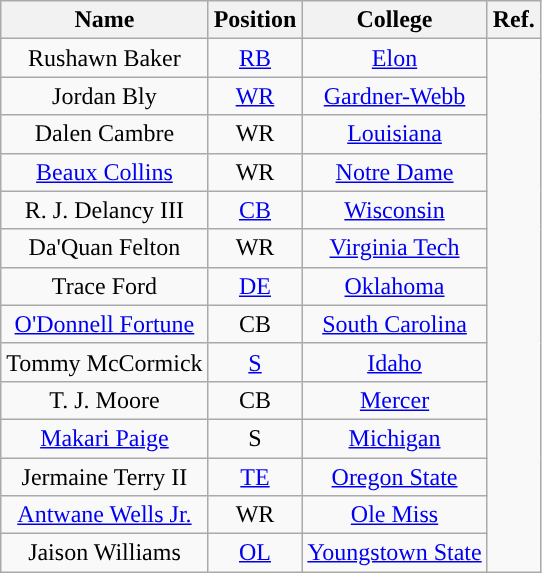<table class="wikitable" style="text-align:center">
<tr>
<th>Name</th>
<th>Position</th>
<th>College</th>
<th>Ref.</th>
</tr>
<tr>
<td>Rushawn Baker</td>
<td><a href='#'>RB</a></td>
<td><a href='#'>Elon</a></td>
<td rowspan="20"></td>
</tr>
<tr>
<td>Jordan Bly</td>
<td><a href='#'>WR</a></td>
<td><a href='#'>Gardner-Webb</a></td>
</tr>
<tr>
<td>Dalen Cambre</td>
<td>WR</td>
<td><a href='#'>Louisiana</a></td>
</tr>
<tr>
<td><a href='#'>Beaux Collins</a></td>
<td>WR</td>
<td><a href='#'>Notre Dame</a></td>
</tr>
<tr>
<td>R. J. Delancy III</td>
<td><a href='#'>CB</a></td>
<td><a href='#'>Wisconsin</a></td>
</tr>
<tr>
<td>Da'Quan Felton</td>
<td>WR</td>
<td><a href='#'>Virginia Tech</a></td>
</tr>
<tr>
<td>Trace Ford</td>
<td><a href='#'>DE</a></td>
<td><a href='#'>Oklahoma</a></td>
</tr>
<tr>
<td><a href='#'>O'Donnell Fortune</a></td>
<td>CB</td>
<td><a href='#'>South Carolina</a></td>
</tr>
<tr>
<td>Tommy McCormick</td>
<td><a href='#'>S</a></td>
<td><a href='#'>Idaho</a></td>
</tr>
<tr>
<td>T. J. Moore</td>
<td>CB</td>
<td><a href='#'>Mercer</a></td>
</tr>
<tr>
<td><a href='#'>Makari Paige</a></td>
<td>S</td>
<td><a href='#'>Michigan</a></td>
</tr>
<tr>
<td>Jermaine Terry II</td>
<td><a href='#'>TE</a></td>
<td><a href='#'>Oregon State</a></td>
</tr>
<tr>
<td><a href='#'>Antwane Wells Jr.</a></td>
<td>WR</td>
<td><a href='#'>Ole Miss</a></td>
</tr>
<tr>
<td>Jaison Williams</td>
<td><a href='#'>OL</a></td>
<td><a href='#'>Youngstown State</a></td>
</tr>
</table>
